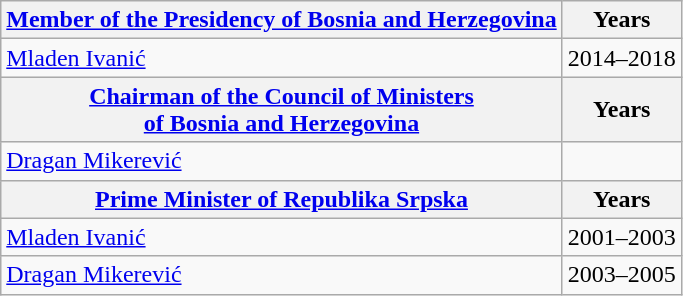<table class=wikitable>
<tr>
<th><a href='#'>Member of the Presidency of Bosnia and Herzegovina</a></th>
<th>Years</th>
</tr>
<tr>
<td><a href='#'>Mladen Ivanić</a></td>
<td>2014–2018</td>
</tr>
<tr>
<th><a href='#'>Chairman of the Council of Ministers<br>of Bosnia and Herzegovina</a></th>
<th>Years</th>
</tr>
<tr>
<td><a href='#'>Dragan Mikerević</a></td>
<td></td>
</tr>
<tr>
<th><a href='#'>Prime Minister of Republika Srpska</a></th>
<th>Years</th>
</tr>
<tr>
<td><a href='#'>Mladen Ivanić</a></td>
<td>2001–2003</td>
</tr>
<tr>
<td><a href='#'>Dragan Mikerević</a></td>
<td>2003–2005</td>
</tr>
</table>
